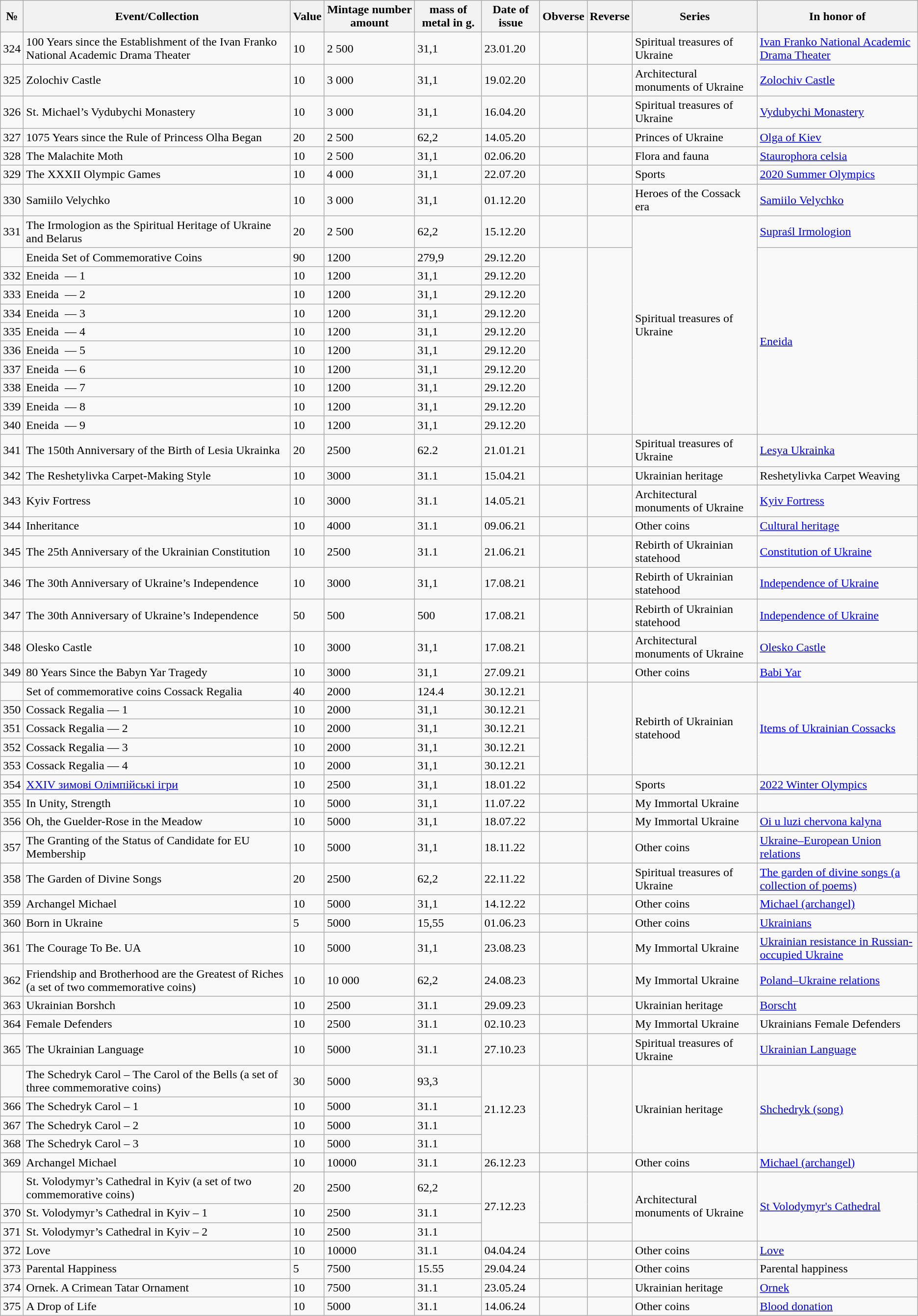<table class="wikitable" border="1">
<tr>
<th>№</th>
<th>Event/Collection</th>
<th>Value</th>
<th>Mintage number amount</th>
<th>mass of metal in g.</th>
<th>Date of issue</th>
<th>Obverse</th>
<th>Reverse</th>
<th>Series</th>
<th>In honor of</th>
</tr>
<tr>
<td>324</td>
<td>100 Years since the Establishment of the Ivan Franko National Academic Drama Theater</td>
<td>10</td>
<td>2 500</td>
<td>31,1</td>
<td>23.01.20</td>
<td></td>
<td></td>
<td>Spiritual treasures of Ukraine</td>
<td><a href='#'>Ivan Franko National Academic Drama Theater</a></td>
</tr>
<tr>
<td>325</td>
<td>Zolochiv Castle</td>
<td>10</td>
<td>3 000</td>
<td>31,1</td>
<td>19.02.20</td>
<td></td>
<td></td>
<td>Architectural monuments of Ukraine</td>
<td><a href='#'>Zolochiv Castle</a></td>
</tr>
<tr>
<td>326</td>
<td>St. Michael’s Vydubychi Monastery</td>
<td>10</td>
<td>3 000</td>
<td>31,1</td>
<td>16.04.20</td>
<td></td>
<td></td>
<td>Spiritual treasures of Ukraine</td>
<td><a href='#'>Vydubychi Monastery</a></td>
</tr>
<tr>
<td>327</td>
<td>1075 Years since the Rule of Princess Olha Began</td>
<td>20</td>
<td>2 500</td>
<td>62,2</td>
<td>14.05.20</td>
<td></td>
<td></td>
<td>Princes of Ukraine</td>
<td><a href='#'>Olga of Kiev</a></td>
</tr>
<tr>
<td>328</td>
<td>The Malachite Moth</td>
<td>10</td>
<td>2 500</td>
<td>31,1</td>
<td>02.06.20</td>
<td></td>
<td></td>
<td>Flora and fauna</td>
<td><a href='#'>Staurophora celsia</a></td>
</tr>
<tr>
<td>329</td>
<td>The ХХXІІ Olympic Games</td>
<td>10</td>
<td>4 000</td>
<td>31,1</td>
<td>22.07.20</td>
<td></td>
<td></td>
<td>Sports</td>
<td><a href='#'>2020 Summer Olympics</a></td>
</tr>
<tr>
<td>330</td>
<td>Samiilo Velychko</td>
<td>10</td>
<td>3 000</td>
<td>31,1</td>
<td>01.12.20</td>
<td></td>
<td></td>
<td>Heroes of the Cossack era</td>
<td><a href='#'>Samiilo Velychko</a></td>
</tr>
<tr>
<td>331</td>
<td>The Irmologion as the Spiritual Heritage of Ukraine and Belarus</td>
<td>20</td>
<td>2 500</td>
<td>62,2</td>
<td>15.12.20</td>
<td></td>
<td></td>
<td rowspan="11">Spiritual treasures of Ukraine</td>
<td><a href='#'>Supraśl Irmologion</a></td>
</tr>
<tr>
<td></td>
<td>Eneida Set of Commemorative Coins</td>
<td>90</td>
<td>1200</td>
<td>279,9</td>
<td>29.12.20</td>
<td rowspan="10"></td>
<td rowspan="10"></td>
<td rowspan="10"><a href='#'>Eneida</a></td>
</tr>
<tr>
<td>332</td>
<td>Eneida  — 1</td>
<td>10</td>
<td>1200</td>
<td>31,1</td>
<td>29.12.20</td>
</tr>
<tr>
<td>333</td>
<td>Eneida  — 2</td>
<td>10</td>
<td>1200</td>
<td>31,1</td>
<td>29.12.20</td>
</tr>
<tr>
<td>334</td>
<td>Eneida  — 3</td>
<td>10</td>
<td>1200</td>
<td>31,1</td>
<td>29.12.20</td>
</tr>
<tr>
<td>335</td>
<td>Eneida  — 4</td>
<td>10</td>
<td>1200</td>
<td>31,1</td>
<td>29.12.20</td>
</tr>
<tr>
<td>336</td>
<td>Eneida  — 5</td>
<td>10</td>
<td>1200</td>
<td>31,1</td>
<td>29.12.20</td>
</tr>
<tr>
<td>337</td>
<td>Eneida  — 6</td>
<td>10</td>
<td>1200</td>
<td>31,1</td>
<td>29.12.20</td>
</tr>
<tr>
<td>338</td>
<td>Eneida  — 7</td>
<td>10</td>
<td>1200</td>
<td>31,1</td>
<td>29.12.20</td>
</tr>
<tr>
<td>339</td>
<td>Eneida  — 8</td>
<td>10</td>
<td>1200</td>
<td>31,1</td>
<td>29.12.20</td>
</tr>
<tr>
<td>340</td>
<td>Eneida  — 9</td>
<td>10</td>
<td>1200</td>
<td>31,1</td>
<td>29.12.20</td>
</tr>
<tr>
<td>341</td>
<td>The 150th Anniversary of the Birth of Lesia Ukrainka</td>
<td>20</td>
<td>2500</td>
<td>62.2</td>
<td>21.01.21</td>
<td></td>
<td></td>
<td>Spiritual treasures of Ukraine</td>
<td><a href='#'>Lesya Ukrainka</a></td>
</tr>
<tr>
<td>342</td>
<td>The Reshetylivka Carpet-Making Style</td>
<td>10</td>
<td>3000</td>
<td>31.1</td>
<td>15.04.21</td>
<td></td>
<td></td>
<td>Ukrainian heritage</td>
<td>Reshetylivka Carpet Weaving</td>
</tr>
<tr>
<td>343</td>
<td>Kyiv Fortress</td>
<td>10</td>
<td>3000</td>
<td>31.1</td>
<td>14.05.21</td>
<td></td>
<td></td>
<td>Architectural monuments of Ukraine</td>
<td><a href='#'>Kyiv Fortress</a></td>
</tr>
<tr>
<td>344</td>
<td>Inheritance</td>
<td>10</td>
<td>4000</td>
<td>31.1</td>
<td>09.06.21</td>
<td></td>
<td></td>
<td>Other coins</td>
<td><a href='#'>Cultural heritage</a></td>
</tr>
<tr>
<td>345</td>
<td>The 25th Anniversary of the Ukrainian Constitution</td>
<td>10</td>
<td>2500</td>
<td>31.1</td>
<td>21.06.21</td>
<td></td>
<td></td>
<td>Rebirth of Ukrainian statehood</td>
<td><a href='#'>Constitution of Ukraine</a></td>
</tr>
<tr>
<td>346</td>
<td>The 30th Anniversary of Ukraine’s Independence</td>
<td>10</td>
<td>3000</td>
<td>31,1</td>
<td>17.08.21</td>
<td></td>
<td></td>
<td>Rebirth of Ukrainian statehood</td>
<td><a href='#'>Independence of Ukraine</a></td>
</tr>
<tr>
<td>347</td>
<td>The 30th Anniversary of Ukraine’s Independence</td>
<td>50</td>
<td>500</td>
<td>500</td>
<td>17.08.21</td>
<td></td>
<td></td>
<td>Rebirth of Ukrainian statehood</td>
<td><a href='#'>Independence of Ukraine</a></td>
</tr>
<tr>
<td>348</td>
<td>Olesko Castle</td>
<td>10</td>
<td>3000</td>
<td>31,1</td>
<td>17.08.21</td>
<td></td>
<td></td>
<td>Architectural monuments of Ukraine</td>
<td><a href='#'>Olesko Castle</a></td>
</tr>
<tr>
<td>349</td>
<td>80 Years Since the Babyn Yar Tragedy</td>
<td>10</td>
<td>3000</td>
<td>31,1</td>
<td>27.09.21</td>
<td></td>
<td></td>
<td>Other coins</td>
<td><a href='#'>Babi Yar</a></td>
</tr>
<tr>
<td></td>
<td>Set of commemorative coins Cossack Regalia</td>
<td>40</td>
<td>2000</td>
<td>124.4</td>
<td>30.12.21</td>
<td rowspan="5"></td>
<td rowspan="5"></td>
<td rowspan="5">Rebirth of Ukrainian statehood</td>
<td rowspan="5"><a href='#'>Items of Ukrainian Cossacks</a></td>
</tr>
<tr>
<td>350</td>
<td>Cossack Regalia — 1</td>
<td>10</td>
<td>2000</td>
<td>31,1</td>
<td>30.12.21</td>
</tr>
<tr>
<td>351</td>
<td>Cossack Regalia — 2</td>
<td>10</td>
<td>2000</td>
<td>31,1</td>
<td>30.12.21</td>
</tr>
<tr>
<td>352</td>
<td>Cossack Regalia — 3</td>
<td>10</td>
<td>2000</td>
<td>31,1</td>
<td>30.12.21</td>
</tr>
<tr>
<td>353</td>
<td>Cossack Regalia — 4</td>
<td>10</td>
<td>2000</td>
<td>31,1</td>
<td>30.12.21</td>
</tr>
<tr>
<td>354</td>
<td><a href='#'>XXIV зимові Олімпійські ігри</a></td>
<td>10</td>
<td>2500</td>
<td>31,1</td>
<td>18.01.22</td>
<td></td>
<td></td>
<td>Sports</td>
<td><a href='#'>2022 Winter Olympics</a></td>
</tr>
<tr>
<td>355</td>
<td>In Unity, Strength</td>
<td>10</td>
<td>5000</td>
<td>31,1</td>
<td>11.07.22</td>
<td></td>
<td></td>
<td>My Immortal Ukraine</td>
<td></td>
</tr>
<tr>
<td>356</td>
<td>Oh, the Guelder-Rose in the Meadow</td>
<td>10</td>
<td>5000</td>
<td>31,1</td>
<td>18.07.22</td>
<td></td>
<td></td>
<td>My Immortal Ukraine</td>
<td><a href='#'>Oi u luzi chervona kalyna</a></td>
</tr>
<tr>
<td>357</td>
<td>The Granting of the Status of Candidate for EU Membership</td>
<td>10</td>
<td>5000</td>
<td>31,1</td>
<td>18.11.22</td>
<td></td>
<td></td>
<td>Other coins</td>
<td><a href='#'>Ukraine–European Union relations</a></td>
</tr>
<tr>
<td>358</td>
<td>The Garden of Divine Songs</td>
<td>20</td>
<td>2500</td>
<td>62,2</td>
<td>22.11.22</td>
<td></td>
<td></td>
<td>Spiritual treasures of Ukraine</td>
<td><a href='#'>The garden of divine songs (a collection of poems)</a></td>
</tr>
<tr>
<td>359</td>
<td>Archangel Michael</td>
<td>10</td>
<td>5000</td>
<td>31,1</td>
<td>14.12.22</td>
<td></td>
<td></td>
<td>Other coins</td>
<td><a href='#'>Michael (archangel)</a></td>
</tr>
<tr>
<td>360</td>
<td>Born in Ukraine</td>
<td>5</td>
<td>5000</td>
<td>15,55</td>
<td>01.06.23</td>
<td></td>
<td></td>
<td>Other coins</td>
<td><a href='#'>Ukrainians</a></td>
</tr>
<tr>
<td>361</td>
<td>The Courage To Be. UA</td>
<td>10</td>
<td>5000</td>
<td>31,1</td>
<td>23.08.23</td>
<td></td>
<td></td>
<td>My Immortal Ukraine</td>
<td><a href='#'>Ukrainian resistance in Russian-occupied Ukraine</a></td>
</tr>
<tr>
<td>362</td>
<td>Friendship and Brotherhood are the Greatest of Riches (a set of two commemorative coins)</td>
<td>10</td>
<td>10 000</td>
<td>62,2</td>
<td>24.08.23</td>
<td></td>
<td></td>
<td>My Immortal Ukraine</td>
<td><a href='#'>Poland–Ukraine relations</a></td>
</tr>
<tr>
<td>363</td>
<td>Ukrainian Borshch</td>
<td>10</td>
<td>2500</td>
<td>31.1</td>
<td>29.09.23</td>
<td></td>
<td></td>
<td>Ukrainian heritage</td>
<td><a href='#'>Borscht</a></td>
</tr>
<tr>
<td>364</td>
<td>Female Defenders</td>
<td>10</td>
<td>2500</td>
<td>31.1</td>
<td>02.10.23</td>
<td></td>
<td></td>
<td>My Immortal Ukraine</td>
<td>Ukrainians Female Defenders</td>
</tr>
<tr>
<td>365</td>
<td>The Ukrainian Language</td>
<td>10</td>
<td>5000</td>
<td>31.1</td>
<td>27.10.23</td>
<td></td>
<td></td>
<td>Spiritual treasures of Ukraine</td>
<td><a href='#'>Ukrainian Language</a></td>
</tr>
<tr>
<td></td>
<td>The Schedryk Carol – The Carol of the Bells (a set of three commemorative coins)</td>
<td>30</td>
<td>5000</td>
<td>93,3</td>
<td rowspan="4">21.12.23</td>
<td rowspan="4"></td>
<td rowspan="4"></td>
<td rowspan="4">Ukrainian heritage</td>
<td rowspan="4"><a href='#'>Shchedryk (song)</a></td>
</tr>
<tr>
<td>366</td>
<td>The Schedryk Carol – 1</td>
<td>10</td>
<td>5000</td>
<td>31.1</td>
</tr>
<tr>
<td>367</td>
<td>The Schedryk Carol – 2</td>
<td>10</td>
<td>5000</td>
<td>31.1</td>
</tr>
<tr>
<td>368</td>
<td>The Schedryk Carol – 3</td>
<td>10</td>
<td>5000</td>
<td>31.1</td>
</tr>
<tr>
<td>369</td>
<td>Archangel Michael</td>
<td>10</td>
<td>10000</td>
<td>31.1</td>
<td>26.12.23</td>
<td></td>
<td></td>
<td>Other coins</td>
<td><a href='#'>Michael (archangel)</a></td>
</tr>
<tr>
<td></td>
<td>St. Volodymyr’s Cathedral in Kyiv (a set of two commemorative coins)</td>
<td>20</td>
<td>2500</td>
<td>62,2</td>
<td rowspan="3">27.12.23</td>
<td rowspan="2"></td>
<td rowspan="2"></td>
<td rowspan="3">Architectural monuments of Ukraine</td>
<td rowspan="3"><a href='#'>St Volodymyr's Cathedral</a></td>
</tr>
<tr>
<td>370</td>
<td>St. Volodymyr’s Cathedral in Kyiv – 1</td>
<td>10</td>
<td>2500</td>
<td>31.1</td>
</tr>
<tr>
<td>371</td>
<td>St. Volodymyr’s Cathedral in Kyiv – 2</td>
<td>10</td>
<td>2500</td>
<td>31.1</td>
<td></td>
<td></td>
</tr>
<tr>
<td>372</td>
<td>Love</td>
<td>10</td>
<td>10000</td>
<td>31.1</td>
<td>04.04.24</td>
<td></td>
<td></td>
<td>Other coins</td>
<td><a href='#'>Love</a></td>
</tr>
<tr>
<td>373</td>
<td>Parental Happiness</td>
<td>5</td>
<td>7500</td>
<td>15.55</td>
<td>29.04.24</td>
<td></td>
<td></td>
<td>Other coins</td>
<td>Parental happiness</td>
</tr>
<tr>
<td>374</td>
<td>Ornek. A Crimean Tatar Ornament</td>
<td>10</td>
<td>7500</td>
<td>31.1</td>
<td>23.05.24</td>
<td></td>
<td></td>
<td>Ukrainian heritage</td>
<td><a href='#'>Ornek</a></td>
</tr>
<tr>
<td>375</td>
<td>A Drop of Life</td>
<td>10</td>
<td>5000</td>
<td>31.1</td>
<td>14.06.24</td>
<td></td>
<td></td>
<td>Other coins</td>
<td><a href='#'>Blood donation</a></td>
</tr>
</table>
